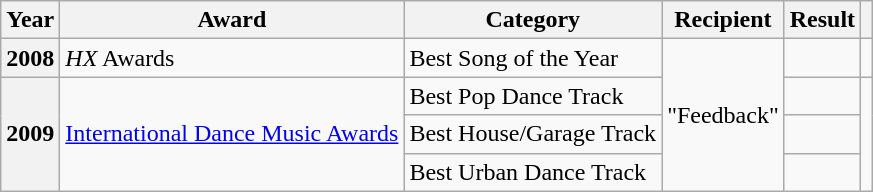<table class="wikitable sortable plainrowheaders">
<tr>
<th scope="col">Year</th>
<th scope="col">Award</th>
<th scope="col">Category</th>
<th scope="col">Recipient</th>
<th scope="col">Result</th>
<th scope="col"></th>
</tr>
<tr>
<th scope="row">2008</th>
<td><em>HX</em> Awards</td>
<td>Best Song of the Year</td>
<td rowspan="4">"Feedback"</td>
<td></td>
<td align="center"></td>
</tr>
<tr>
<th scope="row" rowspan="3">2009</th>
<td rowspan="3"><a href='#'>International Dance Music Awards</a></td>
<td>Best Pop Dance Track</td>
<td></td>
<td align="center" rowspan="3"></td>
</tr>
<tr>
<td>Best House/Garage Track</td>
<td></td>
</tr>
<tr>
<td>Best Urban Dance Track</td>
<td></td>
</tr>
</table>
